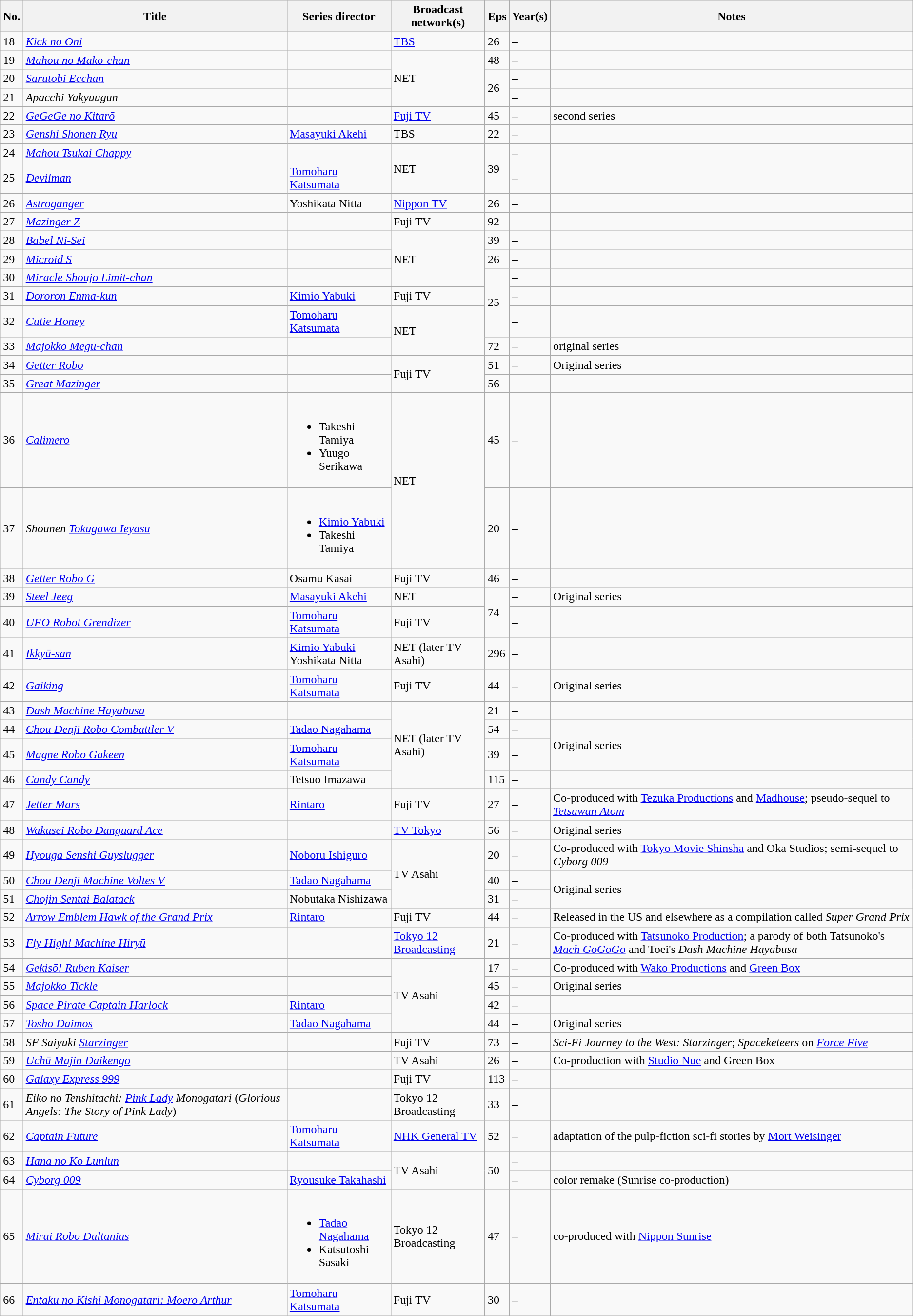<table class="wikitable sortable">
<tr>
<th>No.</th>
<th>Title</th>
<th>Series director</th>
<th>Broadcast network(s)</th>
<th>Eps</th>
<th>Year(s)</th>
<th>Notes</th>
</tr>
<tr>
<td>18</td>
<td><em><a href='#'>Kick no Oni</a></em></td>
<td></td>
<td><a href='#'>TBS</a></td>
<td>26</td>
<td> – </td>
<td></td>
</tr>
<tr>
<td>19</td>
<td><em><a href='#'>Mahou no Mako-chan</a></em></td>
<td></td>
<td rowspan="3">NET</td>
<td>48</td>
<td> – </td>
<td></td>
</tr>
<tr>
<td>20</td>
<td><em><a href='#'>Sarutobi Ecchan</a></em></td>
<td></td>
<td rowspan="2">26</td>
<td> – </td>
<td></td>
</tr>
<tr>
<td>21</td>
<td><em>Apacchi Yakyuugun</em></td>
<td></td>
<td> – </td>
<td></td>
</tr>
<tr>
<td>22</td>
<td><em><a href='#'>GeGeGe no Kitarō</a></em></td>
<td></td>
<td><a href='#'>Fuji TV</a></td>
<td>45</td>
<td> – </td>
<td>second series</td>
</tr>
<tr>
<td>23</td>
<td><em><a href='#'>Genshi Shonen Ryu</a></em></td>
<td><a href='#'>Masayuki Akehi</a></td>
<td>TBS</td>
<td>22</td>
<td> – </td>
<td></td>
</tr>
<tr>
<td>24</td>
<td><em><a href='#'>Mahou Tsukai Chappy</a></em></td>
<td></td>
<td rowspan="2">NET</td>
<td rowspan="2">39</td>
<td> – </td>
<td></td>
</tr>
<tr>
<td>25</td>
<td><em><a href='#'>Devilman</a></em></td>
<td><a href='#'>Tomoharu Katsumata</a></td>
<td> – </td>
<td></td>
</tr>
<tr>
<td>26</td>
<td><em><a href='#'>Astroganger</a></em></td>
<td>Yoshikata Nitta</td>
<td><a href='#'>Nippon TV</a></td>
<td>26</td>
<td> – </td>
<td></td>
</tr>
<tr>
<td>27</td>
<td><em><a href='#'>Mazinger Z</a></em></td>
<td></td>
<td>Fuji TV</td>
<td>92</td>
<td> – </td>
<td></td>
</tr>
<tr>
<td>28</td>
<td><em><a href='#'>Babel Ni-Sei</a></em></td>
<td></td>
<td rowspan="3">NET</td>
<td>39</td>
<td> – </td>
<td></td>
</tr>
<tr>
<td>29</td>
<td><em><a href='#'>Microid S</a></em></td>
<td></td>
<td>26</td>
<td> – </td>
<td></td>
</tr>
<tr>
<td>30</td>
<td><em><a href='#'>Miracle Shoujo Limit-chan</a></em></td>
<td></td>
<td rowspan="3">25</td>
<td> – </td>
<td></td>
</tr>
<tr>
<td>31</td>
<td><em><a href='#'>Dororon Enma-kun</a></em></td>
<td><a href='#'>Kimio Yabuki</a></td>
<td>Fuji TV</td>
<td> – </td>
<td></td>
</tr>
<tr>
<td>32</td>
<td><em><a href='#'>Cutie Honey</a></em></td>
<td><a href='#'>Tomoharu Katsumata</a></td>
<td rowspan="2">NET</td>
<td> – </td>
<td></td>
</tr>
<tr>
<td>33</td>
<td><em><a href='#'>Majokko Megu-chan</a></em></td>
<td></td>
<td>72</td>
<td> – </td>
<td>original series</td>
</tr>
<tr>
<td>34</td>
<td><em><a href='#'>Getter Robo</a></em></td>
<td></td>
<td rowspan="2">Fuji TV</td>
<td>51</td>
<td> – </td>
<td>Original series</td>
</tr>
<tr>
<td>35</td>
<td><em><a href='#'>Great Mazinger</a></em></td>
<td></td>
<td>56</td>
<td> – </td>
<td></td>
</tr>
<tr>
<td>36</td>
<td><em><a href='#'>Calimero</a></em></td>
<td><br><ul><li>Takeshi Tamiya</li><li>Yuugo Serikawa</li></ul></td>
<td rowspan="2">NET</td>
<td>45</td>
<td> – </td>
<td></td>
</tr>
<tr>
<td>37</td>
<td><em>Shounen <a href='#'>Tokugawa Ieyasu</a></em></td>
<td><br><ul><li><a href='#'>Kimio Yabuki</a></li><li>Takeshi Tamiya</li></ul></td>
<td>20</td>
<td> – </td>
<td></td>
</tr>
<tr>
<td>38</td>
<td><em><a href='#'>Getter Robo G</a></em></td>
<td>Osamu Kasai</td>
<td>Fuji TV</td>
<td>46</td>
<td> – </td>
<td></td>
</tr>
<tr>
<td>39</td>
<td><em><a href='#'>Steel Jeeg</a></em></td>
<td><a href='#'>Masayuki Akehi</a></td>
<td>NET</td>
<td rowspan="2">74</td>
<td> – </td>
<td>Original series</td>
</tr>
<tr>
<td>40</td>
<td><em><a href='#'>UFO Robot Grendizer</a></em></td>
<td><a href='#'>Tomoharu Katsumata</a></td>
<td>Fuji TV</td>
<td> – </td>
<td></td>
</tr>
<tr>
<td>41</td>
<td><em><a href='#'>Ikkyū-san</a></em></td>
<td><a href='#'>Kimio Yabuki</a><br>Yoshikata Nitta</td>
<td>NET (later TV Asahi)</td>
<td>296</td>
<td> – </td>
<td></td>
</tr>
<tr>
<td>42</td>
<td><em><a href='#'>Gaiking</a></em></td>
<td><a href='#'>Tomoharu Katsumata</a></td>
<td>Fuji TV</td>
<td>44</td>
<td> – </td>
<td>Original series</td>
</tr>
<tr>
<td>43</td>
<td><em><a href='#'>Dash Machine Hayabusa</a></em></td>
<td></td>
<td rowspan="4">NET (later TV Asahi)</td>
<td>21</td>
<td> – </td>
<td></td>
</tr>
<tr>
<td>44</td>
<td><a href='#'><em>Chou Denji Robo Combattler V</em></a></td>
<td><a href='#'>Tadao Nagahama</a></td>
<td>54</td>
<td> – </td>
<td rowspan="2">Original series</td>
</tr>
<tr>
<td>45</td>
<td><em><a href='#'>Magne Robo Gakeen</a></em></td>
<td><a href='#'>Tomoharu Katsumata</a></td>
<td>39</td>
<td> – </td>
</tr>
<tr>
<td>46</td>
<td><em><a href='#'>Candy Candy</a></em></td>
<td>Tetsuo Imazawa</td>
<td>115</td>
<td> – </td>
<td></td>
</tr>
<tr>
<td>47</td>
<td><em><a href='#'>Jetter Mars</a></em></td>
<td><a href='#'>Rintaro</a></td>
<td>Fuji TV</td>
<td>27</td>
<td> – </td>
<td>Co-produced with <a href='#'>Tezuka Productions</a> and <a href='#'>Madhouse</a>; pseudo-sequel to <em><a href='#'>Tetsuwan Atom</a></em></td>
</tr>
<tr>
<td>48</td>
<td><em><a href='#'>Wakusei Robo Danguard Ace</a></em></td>
<td></td>
<td><a href='#'>TV Tokyo</a></td>
<td>56</td>
<td> – </td>
<td>Original series</td>
</tr>
<tr>
<td>49</td>
<td><em><a href='#'>Hyouga Senshi Guyslugger</a></em></td>
<td><a href='#'>Noboru Ishiguro</a></td>
<td rowspan="3">TV Asahi</td>
<td>20</td>
<td> – </td>
<td>Co-produced with <a href='#'>Tokyo Movie Shinsha</a> and Oka Studios; semi-sequel to <em>Cyborg 009</em></td>
</tr>
<tr>
<td>50</td>
<td><em><a href='#'>Chou Denji Machine Voltes V</a></em></td>
<td><a href='#'>Tadao Nagahama</a></td>
<td>40</td>
<td> – </td>
<td rowspan="2">Original series</td>
</tr>
<tr>
<td>51</td>
<td><em><a href='#'>Chojin Sentai Balatack</a></em></td>
<td>Nobutaka Nishizawa</td>
<td>31</td>
<td> – </td>
</tr>
<tr>
<td>52</td>
<td><em><a href='#'>Arrow Emblem Hawk of the Grand Prix</a></em></td>
<td><a href='#'>Rintaro</a></td>
<td>Fuji TV</td>
<td>44</td>
<td> – </td>
<td>Released in the US and elsewhere as a compilation called <em>Super Grand Prix</em></td>
</tr>
<tr>
<td>53</td>
<td><em><a href='#'>Fly High! Machine Hiryū</a></em></td>
<td></td>
<td><a href='#'>Tokyo 12 Broadcasting</a></td>
<td>21</td>
<td> – </td>
<td>Co-produced with <a href='#'>Tatsunoko Production</a>; a parody of both Tatsunoko's <em><a href='#'>Mach GoGoGo</a></em> and Toei's <em>Dash Machine Hayabusa</em></td>
</tr>
<tr>
<td>54</td>
<td><em><a href='#'>Gekisō! Ruben Kaiser</a></em></td>
<td></td>
<td rowspan="4">TV Asahi</td>
<td>17</td>
<td> – </td>
<td>Co-produced with <a href='#'>Wako Productions</a> and <a href='#'>Green Box</a></td>
</tr>
<tr>
<td>55</td>
<td><em><a href='#'>Majokko Tickle</a></em></td>
<td></td>
<td>45</td>
<td> – </td>
<td>Original series</td>
</tr>
<tr>
<td>56</td>
<td><em><a href='#'>Space Pirate Captain Harlock</a></em></td>
<td><a href='#'>Rintaro</a></td>
<td>42</td>
<td> – </td>
<td></td>
</tr>
<tr>
<td>57</td>
<td><a href='#'><em>Tosho Daimos</em></a></td>
<td><a href='#'>Tadao Nagahama</a></td>
<td>44</td>
<td> – </td>
<td>Original series</td>
</tr>
<tr>
<td>58</td>
<td><em>SF Saiyuki <a href='#'>Starzinger</a></em></td>
<td></td>
<td>Fuji TV</td>
<td>73</td>
<td> – </td>
<td><em>Sci-Fi Journey to the West: Starzinger</em>; <em>Spaceketeers</em> on <em><a href='#'>Force Five</a></em></td>
</tr>
<tr>
<td>59</td>
<td><em><a href='#'>Uchū Majin Daikengo</a></em></td>
<td></td>
<td>TV Asahi</td>
<td>26</td>
<td> – </td>
<td>Co-production with <a href='#'>Studio Nue</a> and Green Box</td>
</tr>
<tr>
<td>60</td>
<td><em><a href='#'>Galaxy Express 999</a></em></td>
<td></td>
<td>Fuji TV</td>
<td>113</td>
<td> – </td>
<td></td>
</tr>
<tr>
<td>61</td>
<td><em>Eiko no Tenshitachi: <a href='#'>Pink Lady</a> Monogatari</em> (<em>Glorious Angels: The Story of Pink Lady</em>)</td>
<td></td>
<td>Tokyo 12 Broadcasting</td>
<td>33</td>
<td> – </td>
<td></td>
</tr>
<tr>
<td>62</td>
<td><em><a href='#'>Captain Future</a></em></td>
<td><a href='#'>Tomoharu Katsumata</a></td>
<td><a href='#'>NHK General TV</a></td>
<td>52</td>
<td> – </td>
<td>adaptation of the pulp-fiction sci-fi stories by <a href='#'>Mort Weisinger</a></td>
</tr>
<tr>
<td>63</td>
<td><em><a href='#'>Hana no Ko Lunlun</a></em></td>
<td></td>
<td rowspan="2">TV Asahi</td>
<td rowspan="2">50</td>
<td> – </td>
<td></td>
</tr>
<tr>
<td>64</td>
<td><em><a href='#'>Cyborg 009</a></em></td>
<td><a href='#'>Ryousuke Takahashi</a></td>
<td> – </td>
<td>color remake (Sunrise co-production)</td>
</tr>
<tr>
<td>65</td>
<td><em><a href='#'>Mirai Robo Daltanias</a></em></td>
<td><br><ul><li><a href='#'>Tadao Nagahama</a></li><li>Katsutoshi Sasaki</li></ul></td>
<td>Tokyo 12 Broadcasting</td>
<td>47</td>
<td> – </td>
<td>co-produced with <a href='#'>Nippon Sunrise</a></td>
</tr>
<tr>
<td>66</td>
<td><em><a href='#'>Entaku no Kishi Monogatari: Moero Arthur</a></em></td>
<td><a href='#'>Tomoharu Katsumata</a></td>
<td>Fuji TV</td>
<td>30</td>
<td> – </td>
<td></td>
</tr>
</table>
